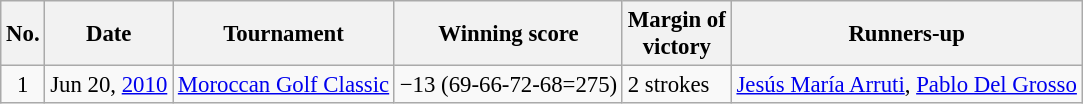<table class="wikitable" style="font-size:95%;">
<tr>
<th>No.</th>
<th>Date</th>
<th>Tournament</th>
<th>Winning score</th>
<th>Margin of<br>victory</th>
<th>Runners-up</th>
</tr>
<tr>
<td align=center>1</td>
<td align=right>Jun 20, <a href='#'>2010</a></td>
<td><a href='#'>Moroccan Golf Classic</a></td>
<td>−13 (69-66-72-68=275)</td>
<td>2 strokes</td>
<td> <a href='#'>Jesús María Arruti</a>,  <a href='#'>Pablo Del Grosso</a></td>
</tr>
</table>
